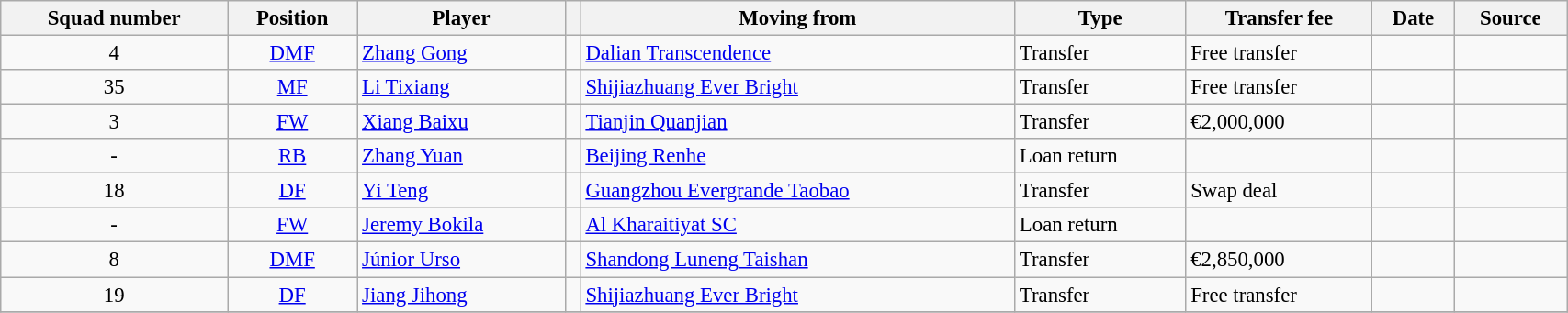<table class="wikitable sortable" style="width:90%; text-align:left; font-size:95%;">
<tr>
<th>Squad number</th>
<th>Position</th>
<th>Player</th>
<th></th>
<th>Moving from</th>
<th>Type</th>
<th>Transfer fee</th>
<th>Date</th>
<th>Source</th>
</tr>
<tr>
<td align=center>4</td>
<td align=center><a href='#'>DMF</a></td>
<td align=left> <a href='#'>Zhang Gong</a></td>
<td align=center></td>
<td align=left> <a href='#'>Dalian Transcendence</a></td>
<td>Transfer</td>
<td>Free transfer</td>
<td></td>
<td align=center></td>
</tr>
<tr>
<td align=center>35</td>
<td align=center><a href='#'>MF</a></td>
<td align=left> <a href='#'>Li Tixiang</a></td>
<td align=center></td>
<td align=left> <a href='#'>Shijiazhuang Ever Bright</a></td>
<td>Transfer</td>
<td>Free transfer</td>
<td></td>
<td align=center></td>
</tr>
<tr>
<td align=center>3</td>
<td align=center><a href='#'>FW</a></td>
<td align=left> <a href='#'>Xiang Baixu</a></td>
<td align=center></td>
<td align=left> <a href='#'>Tianjin Quanjian</a></td>
<td>Transfer</td>
<td>€2,000,000</td>
<td></td>
<td align=center></td>
</tr>
<tr>
<td align=center>-</td>
<td align=center><a href='#'>RB</a></td>
<td align=left> <a href='#'>Zhang Yuan</a></td>
<td align=center></td>
<td align=left> <a href='#'>Beijing Renhe</a></td>
<td>Loan return</td>
<td></td>
<td></td>
<td></td>
</tr>
<tr>
<td align=center>18</td>
<td align=center><a href='#'>DF</a></td>
<td align=left> <a href='#'>Yi Teng</a></td>
<td align=center></td>
<td align=left> <a href='#'>Guangzhou Evergrande Taobao</a></td>
<td>Transfer</td>
<td>Swap deal</td>
<td></td>
<td align=center></td>
</tr>
<tr>
<td align=center>-</td>
<td align=center><a href='#'>FW</a></td>
<td align=left> <a href='#'>Jeremy Bokila</a></td>
<td align=center></td>
<td align=left> <a href='#'>Al Kharaitiyat SC</a></td>
<td>Loan return</td>
<td></td>
<td></td>
<td></td>
</tr>
<tr>
<td align=center>8</td>
<td align=center><a href='#'>DMF</a></td>
<td align=left> <a href='#'>Júnior Urso</a></td>
<td align=center></td>
<td align=left> <a href='#'>Shandong Luneng Taishan</a></td>
<td>Transfer</td>
<td>€2,850,000</td>
<td></td>
<td align=center></td>
</tr>
<tr>
<td align=center>19</td>
<td align=center><a href='#'>DF</a></td>
<td align=left> <a href='#'>Jiang Jihong</a></td>
<td align=center></td>
<td align=left> <a href='#'>Shijiazhuang Ever Bright</a></td>
<td>Transfer</td>
<td>Free transfer</td>
<td></td>
<td align=center></td>
</tr>
<tr>
</tr>
</table>
